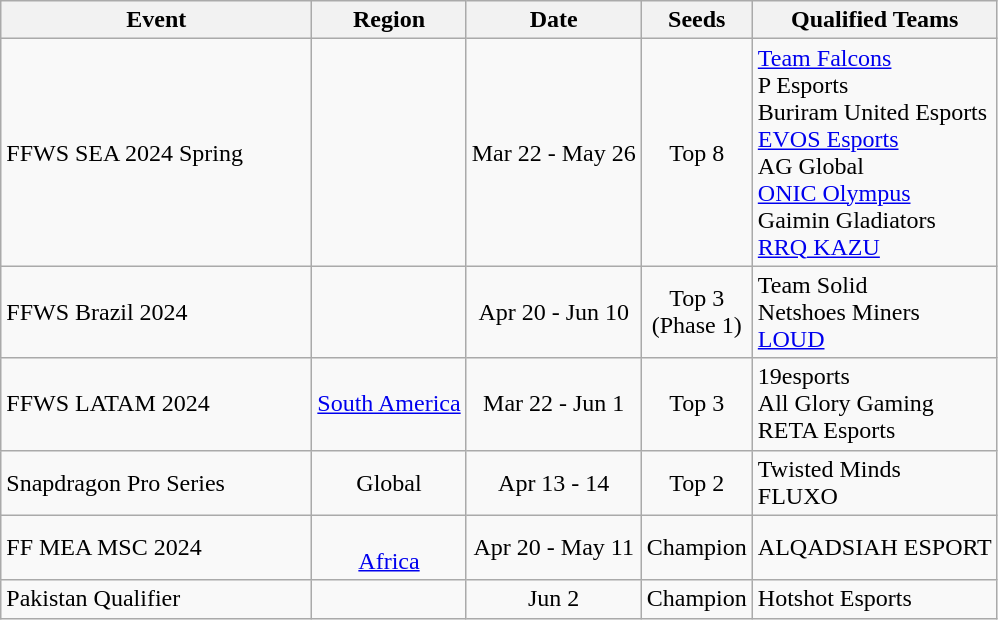<table class="wikitable" style="margin:0 0 0 0">
<tr>
<th width="200px">Event</th>
<th>Region</th>
<th>Date</th>
<th>Seeds</th>
<th>Qualified Teams</th>
</tr>
<tr>
<td>FFWS SEA 2024 Spring</td>
<td align="center"></td>
<td align="center">Mar 22 - May 26</td>
<td align="center">Top 8</td>
<td> <a href='#'>Team Falcons</a> <br>  P Esports <br>  Buriram United Esports <br>  <a href='#'>EVOS Esports</a> <br> AG Global <br>  <a href='#'>ONIC Olympus</a> <br>  Gaimin Gladiators <br>  <a href='#'>RRQ KAZU</a></td>
</tr>
<tr>
<td>FFWS Brazil 2024</td>
<td align="center"></td>
<td align="center">Apr 20 - Jun 10</td>
<td align="center">Top 3<br>(Phase 1)</td>
<td> Team Solid <br>  Netshoes Miners <br>  <a href='#'>LOUD</a></td>
</tr>
<tr>
<td>FFWS LATAM 2024</td>
<td align="center"><a href='#'>South America</a></td>
<td align="center">Mar 22 - Jun 1</td>
<td align="center">Top 3</td>
<td> 19esports <br>  All Glory Gaming <br>  RETA Esports</td>
</tr>
<tr>
<td>Snapdragon Pro Series</td>
<td align="center">Global</td>
<td align="center">Apr 13 - 14</td>
<td align="center">Top 2</td>
<td> Twisted Minds <br>  FLUXO</td>
</tr>
<tr>
<td>FF MEA MSC 2024</td>
<td align="center"> <br>  <a href='#'>Africa</a></td>
<td align="center">Apr 20 - May 11</td>
<td align="center">Champion</td>
<td> ALQADSIAH ESPORT</td>
</tr>
<tr>
<td>Pakistan Qualifier</td>
<td align="center"></td>
<td align="center">Jun 2</td>
<td align="center">Champion</td>
<td> Hotshot Esports</td>
</tr>
</table>
